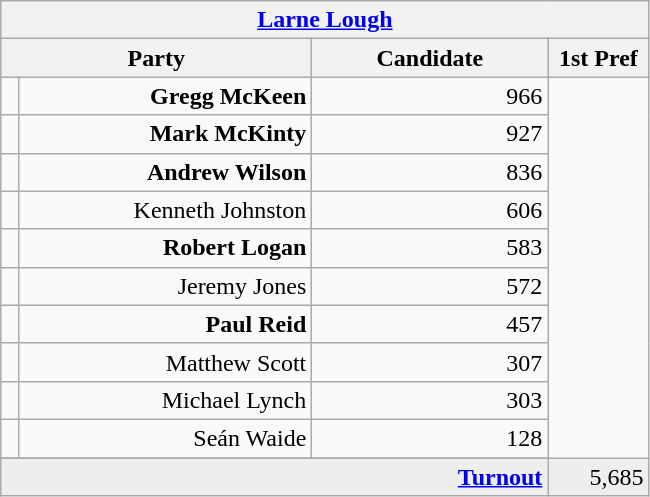<table class="wikitable">
<tr>
<th colspan="4" align="center"><a href='#'>Larne Lough</a></th>
</tr>
<tr>
<th colspan="2" align="center" width=200>Party</th>
<th width=150>Candidate</th>
<th width=60>1st Pref</th>
</tr>
<tr>
<td></td>
<td align="right"><strong>Gregg McKeen</strong></td>
<td align="right">966</td>
</tr>
<tr>
<td></td>
<td align="right"><strong>Mark McKinty</strong></td>
<td align="right">927</td>
</tr>
<tr>
<td></td>
<td align="right"><strong>Andrew Wilson</strong></td>
<td align="right">836</td>
</tr>
<tr>
<td></td>
<td align="right">Kenneth Johnston</td>
<td align="right">606</td>
</tr>
<tr>
<td></td>
<td align="right"><strong>Robert Logan</strong></td>
<td align="right">583</td>
</tr>
<tr>
<td></td>
<td align="right">Jeremy Jones</td>
<td align="right">572</td>
</tr>
<tr>
<td></td>
<td align="right"><strong>Paul Reid</strong></td>
<td align="right">457</td>
</tr>
<tr>
<td></td>
<td align="right">Matthew Scott</td>
<td align="right">307</td>
</tr>
<tr>
<td></td>
<td align="right">Michael Lynch</td>
<td align="right">303</td>
</tr>
<tr>
<td></td>
<td align="right">Seán Waide</td>
<td align="right">128</td>
</tr>
<tr>
</tr>
<tr bgcolor="EEEEEE">
<td colspan=3 align="right"><strong><a href='#'>Turnout</a></strong></td>
<td align="right">5,685</td>
</tr>
</table>
